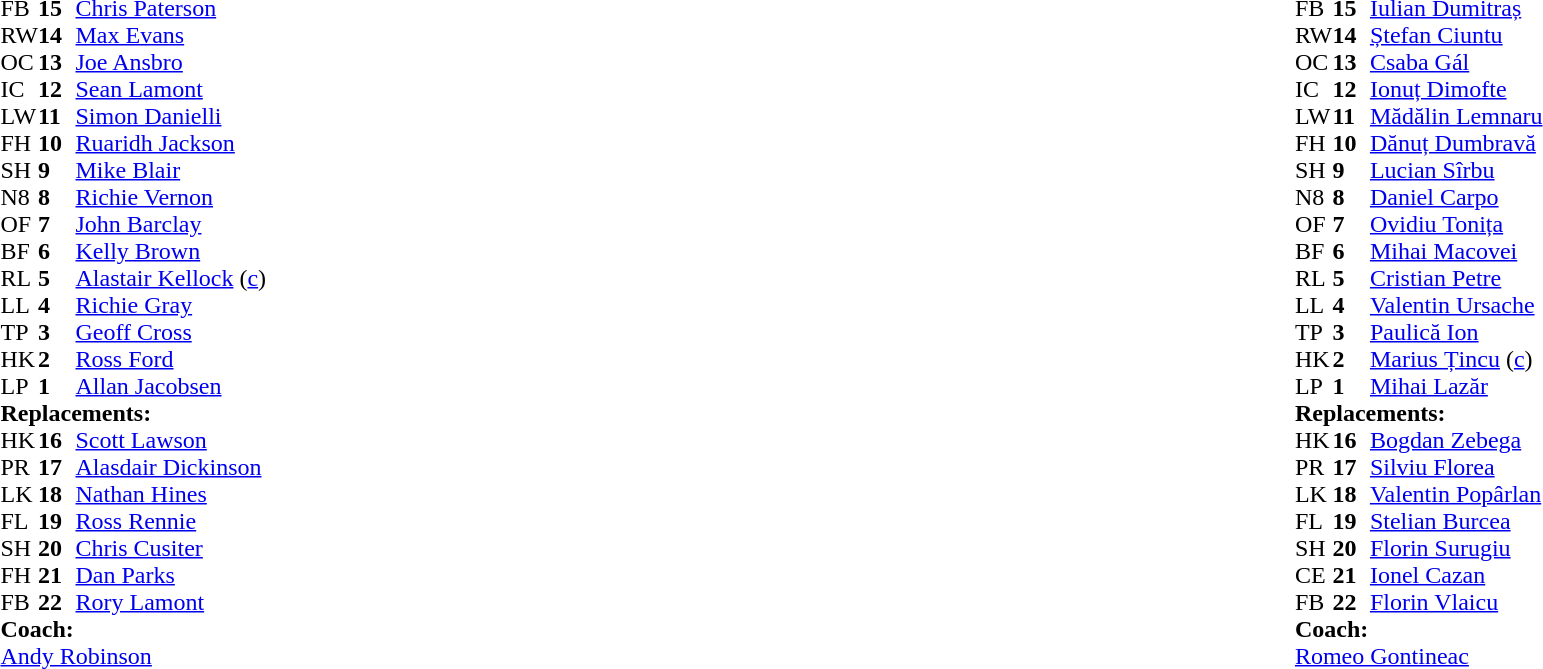<table width="100%">
<tr>
<td style="vertical-align:top" width="50%"><br><table cellspacing="0" cellpadding="0">
<tr>
<th width="25"></th>
<th width="25"></th>
</tr>
<tr>
<td>FB</td>
<td><strong>15</strong></td>
<td><a href='#'>Chris Paterson</a></td>
</tr>
<tr>
<td>RW</td>
<td><strong>14</strong></td>
<td><a href='#'>Max Evans</a></td>
</tr>
<tr>
<td>OC</td>
<td><strong>13</strong></td>
<td><a href='#'>Joe Ansbro</a></td>
</tr>
<tr>
<td>IC</td>
<td><strong>12</strong></td>
<td><a href='#'>Sean Lamont</a></td>
</tr>
<tr>
<td>LW</td>
<td><strong>11</strong></td>
<td><a href='#'>Simon Danielli</a></td>
</tr>
<tr>
<td>FH</td>
<td><strong>10</strong></td>
<td><a href='#'>Ruaridh Jackson</a></td>
<td></td>
<td></td>
</tr>
<tr>
<td>SH</td>
<td><strong>9</strong></td>
<td><a href='#'>Mike Blair</a></td>
<td></td>
<td></td>
</tr>
<tr>
<td>N8</td>
<td><strong>8</strong></td>
<td><a href='#'>Richie Vernon</a></td>
</tr>
<tr>
<td>OF</td>
<td><strong>7</strong></td>
<td><a href='#'>John Barclay</a></td>
<td></td>
<td></td>
</tr>
<tr>
<td>BF</td>
<td><strong>6</strong></td>
<td><a href='#'>Kelly Brown</a></td>
</tr>
<tr>
<td>RL</td>
<td><strong>5</strong></td>
<td><a href='#'>Alastair Kellock</a> (<a href='#'>c</a>)</td>
</tr>
<tr>
<td>LL</td>
<td><strong>4</strong></td>
<td><a href='#'>Richie Gray</a></td>
<td></td>
<td></td>
</tr>
<tr>
<td>TP</td>
<td><strong>3</strong></td>
<td><a href='#'>Geoff Cross</a></td>
</tr>
<tr>
<td>HK</td>
<td><strong>2</strong></td>
<td><a href='#'>Ross Ford</a></td>
<td></td>
<td></td>
</tr>
<tr>
<td>LP</td>
<td><strong>1</strong></td>
<td><a href='#'>Allan Jacobsen</a></td>
<td></td>
<td></td>
</tr>
<tr>
<td colspan=3><strong>Replacements:</strong></td>
</tr>
<tr>
<td>HK</td>
<td><strong>16</strong></td>
<td><a href='#'>Scott Lawson</a></td>
<td></td>
<td></td>
</tr>
<tr>
<td>PR</td>
<td><strong>17</strong></td>
<td><a href='#'>Alasdair Dickinson</a></td>
<td></td>
<td></td>
</tr>
<tr>
<td>LK</td>
<td><strong>18</strong></td>
<td><a href='#'>Nathan Hines</a></td>
<td></td>
<td></td>
</tr>
<tr>
<td>FL</td>
<td><strong>19</strong></td>
<td><a href='#'>Ross Rennie</a></td>
<td></td>
<td></td>
</tr>
<tr>
<td>SH</td>
<td><strong>20</strong></td>
<td><a href='#'>Chris Cusiter</a></td>
<td></td>
<td></td>
</tr>
<tr>
<td>FH</td>
<td><strong>21</strong></td>
<td><a href='#'>Dan Parks</a></td>
<td></td>
<td></td>
</tr>
<tr>
<td>FB</td>
<td><strong>22</strong></td>
<td><a href='#'>Rory Lamont</a></td>
</tr>
<tr>
<td colspan=3><strong>Coach:</strong></td>
</tr>
<tr>
<td colspan="4"> <a href='#'>Andy Robinson</a></td>
</tr>
</table>
</td>
<td style="vertical-align:top"></td>
<td style="vertical-align:top" width="50%"><br><table cellspacing="0" cellpadding="0" align="center">
<tr>
<th width="25"></th>
<th width="25"></th>
</tr>
<tr>
<td>FB</td>
<td><strong>15</strong></td>
<td><a href='#'>Iulian Dumitraș</a></td>
<td></td>
<td></td>
</tr>
<tr>
<td>RW</td>
<td><strong>14</strong></td>
<td><a href='#'>Ștefan Ciuntu</a></td>
</tr>
<tr>
<td>OC</td>
<td><strong>13</strong></td>
<td><a href='#'>Csaba Gál</a></td>
</tr>
<tr>
<td>IC</td>
<td><strong>12</strong></td>
<td><a href='#'>Ionuț Dimofte</a></td>
</tr>
<tr>
<td>LW</td>
<td><strong>11</strong></td>
<td><a href='#'>Mădălin Lemnaru</a></td>
</tr>
<tr>
<td>FH</td>
<td><strong>10</strong></td>
<td><a href='#'>Dănuț Dumbravă</a></td>
<td></td>
<td></td>
</tr>
<tr>
<td>SH</td>
<td><strong>9</strong></td>
<td><a href='#'>Lucian Sîrbu</a></td>
<td></td>
<td></td>
</tr>
<tr>
<td>N8</td>
<td><strong>8</strong></td>
<td><a href='#'>Daniel Carpo</a></td>
</tr>
<tr>
<td>OF</td>
<td><strong>7</strong></td>
<td><a href='#'>Ovidiu Tonița</a></td>
</tr>
<tr>
<td>BF</td>
<td><strong>6</strong></td>
<td><a href='#'>Mihai Macovei</a></td>
<td></td>
<td></td>
</tr>
<tr>
<td>RL</td>
<td><strong>5</strong></td>
<td><a href='#'>Cristian Petre</a></td>
<td></td>
<td></td>
</tr>
<tr>
<td>LL</td>
<td><strong>4</strong></td>
<td><a href='#'>Valentin Ursache</a></td>
</tr>
<tr>
<td>TP</td>
<td><strong>3</strong></td>
<td><a href='#'>Paulică Ion</a></td>
<td></td>
<td></td>
</tr>
<tr>
<td>HK</td>
<td><strong>2</strong></td>
<td><a href='#'>Marius Țincu</a> (<a href='#'>c</a>)</td>
<td></td>
<td></td>
</tr>
<tr>
<td>LP</td>
<td><strong>1</strong></td>
<td><a href='#'>Mihai Lazăr</a></td>
</tr>
<tr>
<td colspan=3><strong>Replacements:</strong></td>
</tr>
<tr>
<td>HK</td>
<td><strong>16</strong></td>
<td><a href='#'>Bogdan Zebega</a></td>
<td></td>
<td></td>
</tr>
<tr>
<td>PR</td>
<td><strong>17</strong></td>
<td><a href='#'>Silviu Florea</a></td>
<td></td>
<td></td>
</tr>
<tr>
<td>LK</td>
<td><strong>18</strong></td>
<td><a href='#'>Valentin Popârlan</a></td>
<td></td>
<td></td>
</tr>
<tr>
<td>FL</td>
<td><strong>19</strong></td>
<td><a href='#'>Stelian Burcea</a></td>
<td></td>
<td></td>
</tr>
<tr>
<td>SH</td>
<td><strong>20</strong></td>
<td><a href='#'>Florin Surugiu</a></td>
<td></td>
<td></td>
</tr>
<tr>
<td>CE</td>
<td><strong>21</strong></td>
<td><a href='#'>Ionel Cazan</a></td>
<td></td>
<td></td>
</tr>
<tr>
<td>FB</td>
<td><strong>22</strong></td>
<td><a href='#'>Florin Vlaicu</a></td>
<td></td>
<td></td>
</tr>
<tr>
<td colspan=3><strong>Coach:</strong></td>
</tr>
<tr>
<td colspan="4"><a href='#'>Romeo Gontineac</a></td>
</tr>
</table>
</td>
</tr>
</table>
